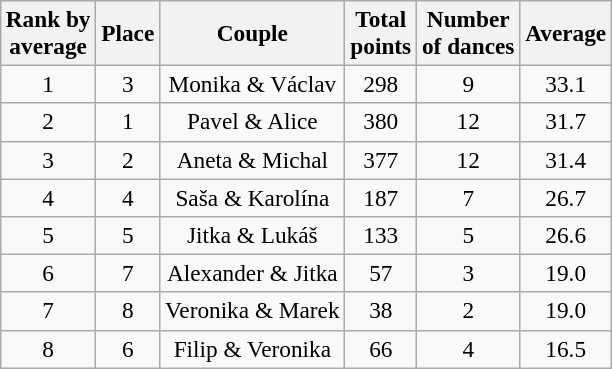<table class="wikitable sortable" style="margin:auto; text-align:center; font-size:97%;">
<tr>
<th>Rank by<br>average</th>
<th>Place</th>
<th>Couple</th>
<th>Total<br>points</th>
<th>Number<br>of dances</th>
<th>Average</th>
</tr>
<tr>
<td>1</td>
<td>3</td>
<td>Monika & Václav</td>
<td>298</td>
<td>9</td>
<td>33.1</td>
</tr>
<tr>
<td>2</td>
<td>1</td>
<td>Pavel & Alice</td>
<td>380</td>
<td>12</td>
<td>31.7</td>
</tr>
<tr>
<td>3</td>
<td>2</td>
<td>Aneta & Michal</td>
<td>377</td>
<td>12</td>
<td>31.4</td>
</tr>
<tr>
<td>4</td>
<td>4</td>
<td>Saša & Karolína</td>
<td>187</td>
<td>7</td>
<td>26.7</td>
</tr>
<tr>
<td>5</td>
<td>5</td>
<td>Jitka & Lukáš</td>
<td>133</td>
<td>5</td>
<td>26.6</td>
</tr>
<tr>
<td>6</td>
<td>7</td>
<td>Alexander & Jitka</td>
<td>57</td>
<td>3</td>
<td>19.0</td>
</tr>
<tr>
<td>7</td>
<td>8</td>
<td>Veronika & Marek</td>
<td>38</td>
<td>2</td>
<td>19.0</td>
</tr>
<tr>
<td>8</td>
<td>6</td>
<td>Filip & Veronika</td>
<td>66</td>
<td>4</td>
<td>16.5</td>
</tr>
</table>
